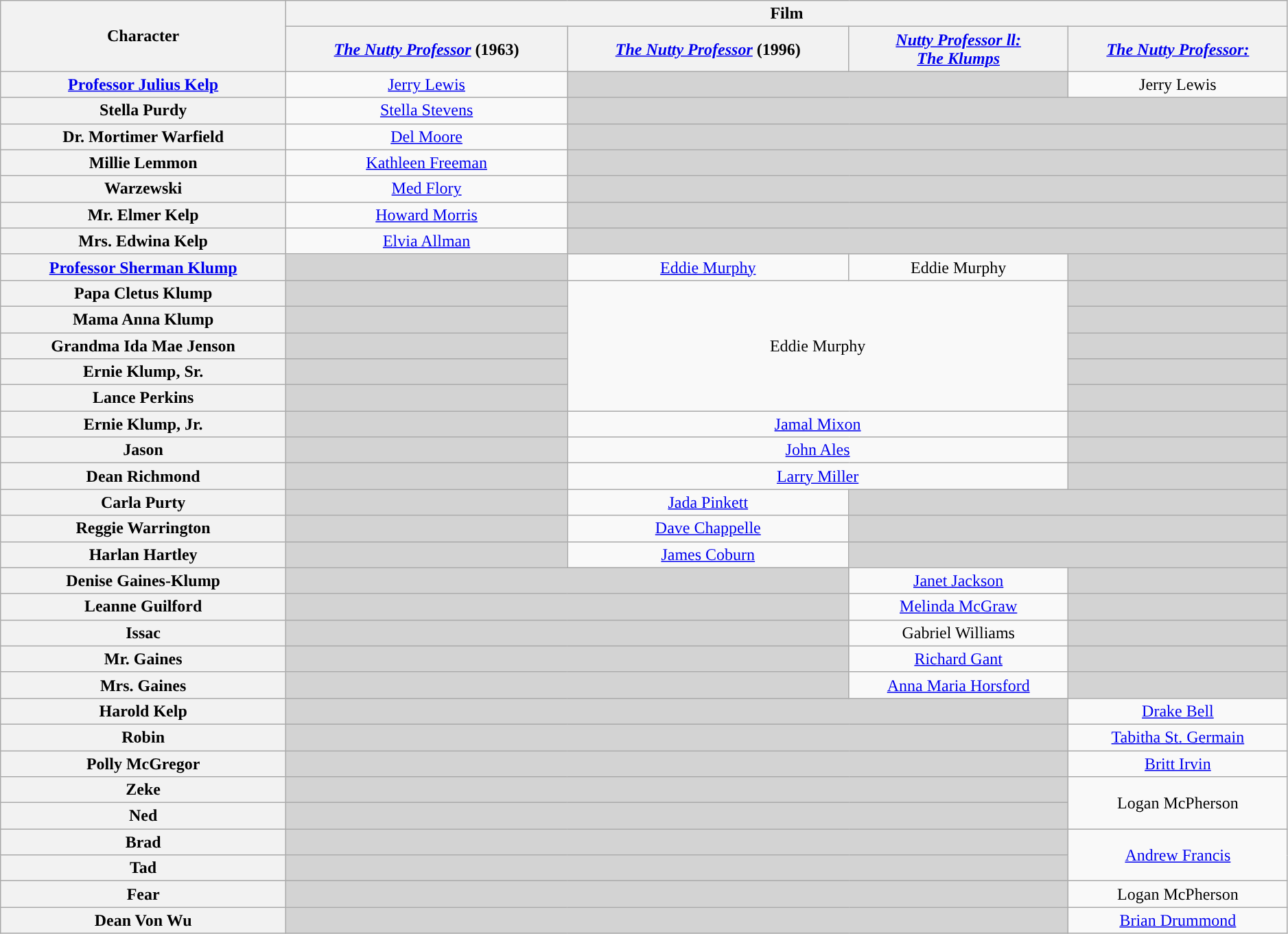<table class="wikitable" style="text-align:center; width:99%;">
<tr>
<th rowspan="2">Character</th>
<th colspan="4" style="text-align:center;">Film</th>
</tr>
<tr>
<th style="text-align:center;"><em><a href='#'>The Nutty Professor</a></em> (1963)</th>
<th style="text-align:center;"><em><a href='#'>The Nutty Professor</a></em> (1996)</th>
<th style="text-align:center;"><em><a href='#'>Nutty Professor ll: <br>The Klumps</a></em></th>
<th style="text-align:center;"><em><a href='#'>The Nutty Professor: <br></a></em></th>
</tr>
<tr>
<th scope="row"><a href='#'>Professor Julius Kelp<br></a></th>
<td><a href='#'>Jerry Lewis</a></td>
<td colspan="2" style="background:lightgrey;"></td>
<td>Jerry Lewis</td>
</tr>
<tr>
<th scope="row">Stella Purdy</th>
<td><a href='#'>Stella Stevens</a></td>
<td colspan="3" style="background:lightgrey;"></td>
</tr>
<tr>
<th scope="row">Dr. Mortimer Warfield</th>
<td><a href='#'>Del Moore</a></td>
<td colspan="3" style="background:lightgrey;"></td>
</tr>
<tr>
<th scope="row">Millie Lemmon</th>
<td><a href='#'>Kathleen Freeman</a></td>
<td colspan="3" style="background:lightgrey"></td>
</tr>
<tr>
<th scope="row">Warzewski</th>
<td><a href='#'>Med Flory</a></td>
<td colspan="3" style="background:lightgrey;"></td>
</tr>
<tr>
<th scope="row">Mr. Elmer Kelp</th>
<td><a href='#'>Howard Morris</a></td>
<td colspan="3" style="background:lightgrey;"></td>
</tr>
<tr>
<th scope="row">Mrs. Edwina Kelp</th>
<td><a href='#'>Elvia Allman</a></td>
<td colspan="3" style="background:lightgrey;"></td>
</tr>
<tr>
<th scope="row"><a href='#'>Professor Sherman Klump<br></a></th>
<td style="background:lightgrey;"></td>
<td><a href='#'>Eddie Murphy</a></td>
<td>Eddie Murphy</td>
<td style="background:lightgrey;"></td>
</tr>
<tr>
<th scope="row">Papa Cletus Klump</th>
<td style="background:lightgrey;"></td>
<td colspan="2" rowspan="5">Eddie Murphy</td>
<td style="background:lightgrey;"></td>
</tr>
<tr>
<th scope="row">Mama Anna Klump</th>
<td style="background:lightgrey;"></td>
<td style="background:lightgrey;"></td>
</tr>
<tr>
<th scope="row">Grandma Ida Mae Jenson</th>
<td style="background:lightgrey;"></td>
<td style="background:lightgrey;"></td>
</tr>
<tr>
<th scope="row">Ernie Klump, Sr.</th>
<td style="background:lightgrey;"></td>
<td style="background:lightgrey;"></td>
</tr>
<tr>
<th scope="row">Lance Perkins</th>
<td style="background:lightgrey;"></td>
<td style="background:lightgrey;"></td>
</tr>
<tr>
<th scope="row">Ernie Klump, Jr.</th>
<td style="background:lightgrey;"></td>
<td colspan="2"><a href='#'>Jamal Mixon</a></td>
<td style="background:lightgrey;"></td>
</tr>
<tr>
<th scope="row">Jason</th>
<td style="background:lightgrey;"></td>
<td colspan="2"><a href='#'>John Ales</a></td>
<td colspan="2" style="background:lightgrey;"></td>
</tr>
<tr>
<th scope="row">Dean Richmond</th>
<td style="background:lightgrey;"></td>
<td colspan="2"><a href='#'>Larry Miller</a></td>
<td colspan="2" style="background:lightgrey;"></td>
</tr>
<tr>
<th scope="row">Carla Purty</th>
<td style="background:lightgrey;"></td>
<td><a href='#'>Jada Pinkett</a></td>
<td colspan="2" style="background:lightgrey;"></td>
</tr>
<tr>
<th scope="row">Reggie Warrington</th>
<td style="background:lightgrey;"></td>
<td><a href='#'>Dave Chappelle</a></td>
<td colspan="2" style="background:lightgrey;"></td>
</tr>
<tr>
<th scope="row">Harlan Hartley</th>
<td style="background:lightgrey;"></td>
<td><a href='#'>James Coburn</a></td>
<td colspan="2" style="background:lightgrey;"></td>
</tr>
<tr>
<th scope="row">Denise Gaines-Klump</th>
<td colspan="2" style="background:lightgrey;"></td>
<td><a href='#'>Janet Jackson</a></td>
<td style="background:lightgrey;"></td>
</tr>
<tr>
<th scope="row">Leanne Guilford</th>
<td colspan="2" style="background:lightgrey;"></td>
<td><a href='#'>Melinda McGraw</a></td>
<td style="background:lightgrey;"></td>
</tr>
<tr>
<th scope="row">Issac</th>
<td colspan="2" style="background:lightgrey;"></td>
<td>Gabriel Williams</td>
<td style="background:lightgrey;"></td>
</tr>
<tr>
<th scope="row">Mr. Gaines</th>
<td colspan="2" style="background:lightgrey;"></td>
<td><a href='#'>Richard Gant</a></td>
<td style="background:lightgrey;"></td>
</tr>
<tr>
<th scope="row">Mrs. Gaines</th>
<td colspan="2" style="background:lightgrey;"></td>
<td><a href='#'>Anna Maria Horsford</a></td>
<td style="background:lightgrey;"></td>
</tr>
<tr>
<th scope="row">Harold Kelp<br></th>
<td colspan="3" style="background:lightgrey;"></td>
<td><a href='#'>Drake Bell</a></td>
</tr>
<tr>
<th scope="row">Robin</th>
<td colspan="3" style="background:lightgrey;"></td>
<td><a href='#'>Tabitha St. Germain</a></td>
</tr>
<tr>
<th scope="row">Polly McGregor</th>
<td colspan="3" style="background:lightgrey;"></td>
<td><a href='#'>Britt Irvin</a></td>
</tr>
<tr>
<th scope="row">Zeke</th>
<td colspan="3" style="background:lightgrey;"></td>
<td rowspan="2">Logan McPherson</td>
</tr>
<tr>
<th scope="row">Ned</th>
<td colspan="3" style="background:lightgrey;"></td>
</tr>
<tr>
<th scope="row">Brad</th>
<td colspan="3" style="background:lightgrey;"></td>
<td rowspan="2"><a href='#'>Andrew Francis</a></td>
</tr>
<tr>
<th scope="row">Tad</th>
<td colspan="3" style="background:lightgrey;"></td>
</tr>
<tr>
<th scope="row">Fear</th>
<td colspan="3" style="background:lightgrey;"></td>
<td>Logan McPherson</td>
</tr>
<tr>
<th scope="row">Dean Von Wu</th>
<td colspan="3" style="background:lightgrey;"></td>
<td><a href='#'>Brian Drummond</a></td>
</tr>
</table>
